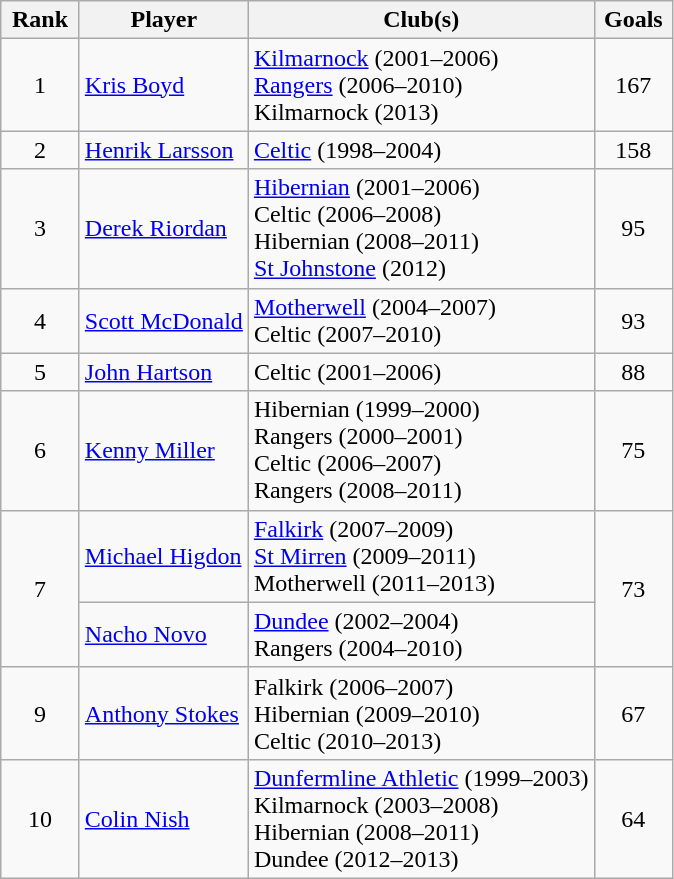<table class="wikitable">
<tr>
<th width=45>Rank</th>
<th>Player</th>
<th>Club(s)</th>
<th width=45>Goals</th>
</tr>
<tr>
<td align=center>1</td>
<td><a href='#'>Kris Boyd</a></td>
<td><a href='#'>Kilmarnock</a> (2001–2006)<br><a href='#'>Rangers</a> (2006–2010)<br>Kilmarnock (2013)</td>
<td align=center>167</td>
</tr>
<tr>
<td align=center>2</td>
<td><a href='#'>Henrik Larsson</a></td>
<td><a href='#'>Celtic</a> (1998–2004)</td>
<td align=center>158</td>
</tr>
<tr>
<td align=center>3</td>
<td><a href='#'>Derek Riordan</a></td>
<td><a href='#'>Hibernian</a> (2001–2006)<br>Celtic (2006–2008) <br>Hibernian (2008–2011) <br><a href='#'>St Johnstone</a> (2012)</td>
<td align=center>95</td>
</tr>
<tr>
<td align=center>4</td>
<td><a href='#'>Scott McDonald</a></td>
<td><a href='#'>Motherwell</a> (2004–2007)<br>Celtic (2007–2010)</td>
<td align=center>93</td>
</tr>
<tr>
<td align=center>5</td>
<td><a href='#'>John Hartson</a></td>
<td>Celtic (2001–2006)</td>
<td align=center>88</td>
</tr>
<tr>
<td align=center>6</td>
<td><a href='#'>Kenny Miller</a></td>
<td>Hibernian (1999–2000)<br>Rangers (2000–2001)<br>Celtic (2006–2007)<br>Rangers (2008–2011)</td>
<td align=center>75</td>
</tr>
<tr>
<td rowspan="2" style="text-align:center;">7</td>
<td><a href='#'>Michael Higdon</a></td>
<td><a href='#'>Falkirk</a> (2007–2009)<br><a href='#'>St Mirren</a> (2009–2011)<br>Motherwell (2011–2013)</td>
<td rowspan="2" style="text-align:center;">73</td>
</tr>
<tr>
<td><a href='#'>Nacho Novo</a></td>
<td><a href='#'>Dundee</a> (2002–2004)<br>Rangers (2004–2010)</td>
</tr>
<tr>
<td align=center>9</td>
<td><a href='#'>Anthony Stokes</a></td>
<td>Falkirk (2006–2007) <br>Hibernian (2009–2010) <br>Celtic (2010–2013)</td>
<td align=center>67</td>
</tr>
<tr>
<td align=center>10</td>
<td><a href='#'>Colin Nish</a></td>
<td><a href='#'>Dunfermline Athletic</a> (1999–2003) <br>Kilmarnock (2003–2008) <br>Hibernian (2008–2011) <br>Dundee (2012–2013)</td>
<td align=center>64</td>
</tr>
</table>
